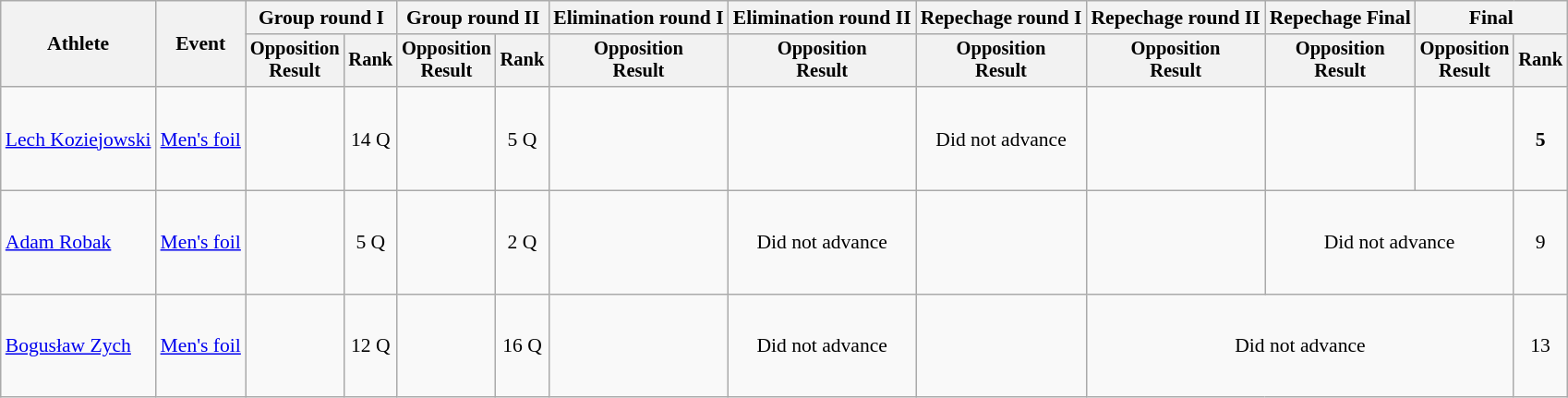<table class="wikitable" style="font-size:90%;">
<tr>
<th rowspan="2">Athlete</th>
<th rowspan="2">Event</th>
<th colspan="2">Group round I</th>
<th colspan="2">Group round II</th>
<th colspan="1">Elimination round I</th>
<th colspan="1">Elimination round II</th>
<th colspan="1">Repechage round I</th>
<th colspan="1">Repechage round II</th>
<th colspan="1">Repechage Final</th>
<th colspan=2>Final</th>
</tr>
<tr style="font-size:95%">
<th>Opposition<br>Result</th>
<th>Rank</th>
<th>Opposition<br>Result</th>
<th>Rank</th>
<th>Opposition<br>Result</th>
<th>Opposition<br>Result</th>
<th>Opposition<br>Result</th>
<th>Opposition<br>Result</th>
<th>Opposition<br>Result</th>
<th>Opposition<br>Result</th>
<th>Rank</th>
</tr>
<tr align=center>
<td align=left><a href='#'>Lech Koziejowski</a></td>
<td align=left><a href='#'>Men's foil</a></td>
<td align=left><br><br></td>
<td>14 Q</td>
<td align=left><br><br><br><br></td>
<td>5 Q</td>
<td align=left></td>
<td align=left></td>
<td colspan=1>Did not advance</td>
<td align=left></td>
<td align=left></td>
<td align=left><br><br><br><br></td>
<td><strong>5</strong></td>
</tr>
<tr align=center>
<td align=left><a href='#'>Adam Robak</a></td>
<td align=left><a href='#'>Men's foil</a></td>
<td align=left><br><br><br></td>
<td>5 Q</td>
<td align=left><br><br><br><br></td>
<td>2 Q</td>
<td align=left></td>
<td colspan=1>Did not advance</td>
<td align=left></td>
<td align=left></td>
<td colspan=2>Did not advance</td>
<td>9</td>
</tr>
<tr align=center>
<td align=left><a href='#'>Bogusław Zych</a></td>
<td align=left><a href='#'>Men's foil</a></td>
<td align=left><br><br><br></td>
<td>12 Q</td>
<td align=left><br><br><br><br></td>
<td>16 Q</td>
<td align=left></td>
<td colspan=1>Did not advance</td>
<td align=left></td>
<td colspan=3>Did not advance</td>
<td>13</td>
</tr>
</table>
